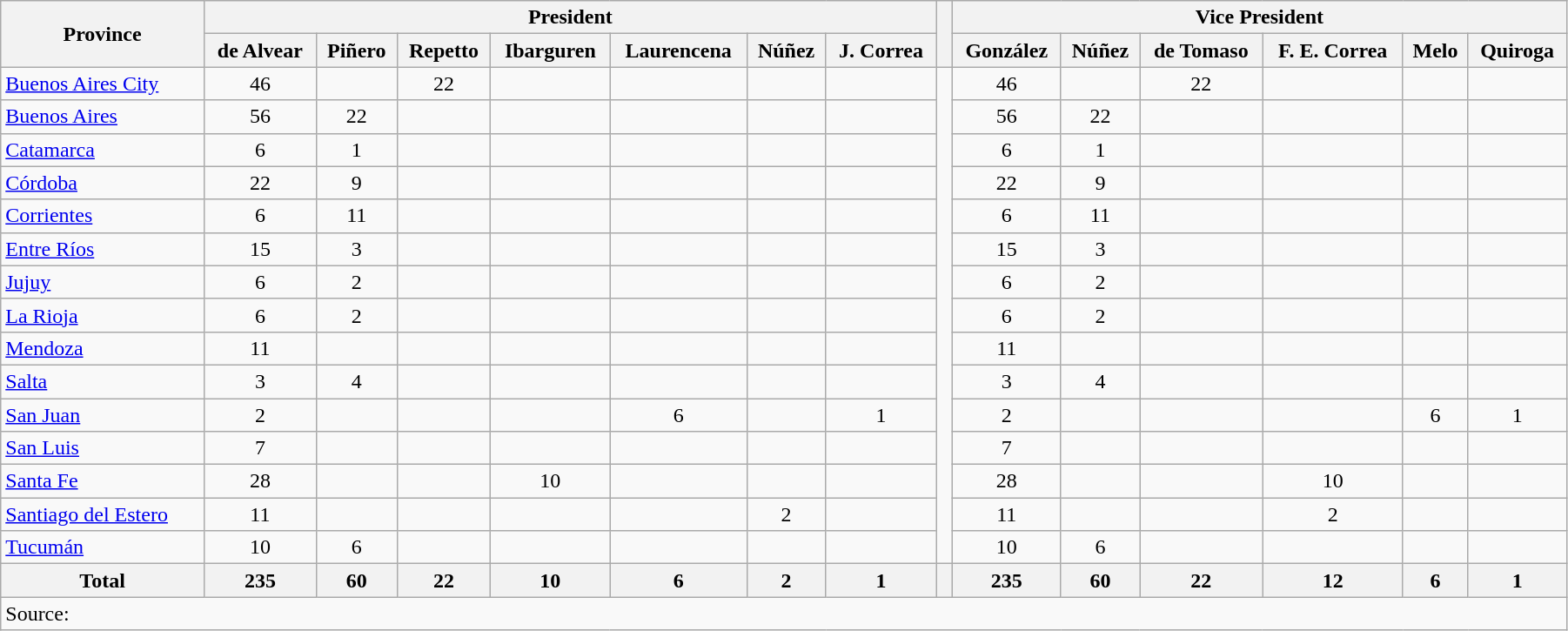<table class="wikitable" width="95%" style="text-align:center;">
<tr>
<th rowspan=2>Province</th>
<th colspan=7>President</th>
<th rowspan=2 width="1%"></th>
<th colspan=6>Vice President</th>
</tr>
<tr>
<th>de Alvear</th>
<th>Piñero</th>
<th>Repetto</th>
<th>Ibarguren</th>
<th>Laurencena</th>
<th>Núñez</th>
<th>J. Correa</th>
<th>González</th>
<th>Núñez</th>
<th>de Tomaso</th>
<th>F. E. Correa</th>
<th>Melo</th>
<th>Quiroga</th>
</tr>
<tr>
<td align="left"><a href='#'>Buenos Aires City</a></td>
<td>46</td>
<td></td>
<td>22</td>
<td></td>
<td></td>
<td></td>
<td></td>
<td rowspan=15></td>
<td>46</td>
<td></td>
<td>22</td>
<td></td>
<td></td>
<td></td>
</tr>
<tr>
<td align="left"><a href='#'>Buenos Aires</a></td>
<td>56</td>
<td>22</td>
<td></td>
<td></td>
<td></td>
<td></td>
<td></td>
<td>56</td>
<td>22</td>
<td></td>
<td></td>
<td></td>
<td></td>
</tr>
<tr>
<td align="left"><a href='#'>Catamarca</a></td>
<td>6</td>
<td>1</td>
<td></td>
<td></td>
<td></td>
<td></td>
<td></td>
<td>6</td>
<td>1</td>
<td></td>
<td></td>
<td></td>
<td></td>
</tr>
<tr>
<td align="left"><a href='#'>Córdoba</a></td>
<td>22</td>
<td>9</td>
<td></td>
<td></td>
<td></td>
<td></td>
<td></td>
<td>22</td>
<td>9</td>
<td></td>
<td></td>
<td></td>
<td></td>
</tr>
<tr>
<td align="left"><a href='#'>Corrientes</a></td>
<td>6</td>
<td>11</td>
<td></td>
<td></td>
<td></td>
<td></td>
<td></td>
<td>6</td>
<td>11</td>
<td></td>
<td></td>
<td></td>
<td></td>
</tr>
<tr>
<td align="left"><a href='#'>Entre Ríos</a></td>
<td>15</td>
<td>3</td>
<td></td>
<td></td>
<td></td>
<td></td>
<td></td>
<td>15</td>
<td>3</td>
<td></td>
<td></td>
<td></td>
<td></td>
</tr>
<tr>
<td align="left"><a href='#'>Jujuy</a></td>
<td>6</td>
<td>2</td>
<td></td>
<td></td>
<td></td>
<td></td>
<td></td>
<td>6</td>
<td>2</td>
<td></td>
<td></td>
<td></td>
<td></td>
</tr>
<tr>
<td align="left"><a href='#'>La Rioja</a></td>
<td>6</td>
<td>2</td>
<td></td>
<td></td>
<td></td>
<td></td>
<td></td>
<td>6</td>
<td>2</td>
<td></td>
<td></td>
<td></td>
<td></td>
</tr>
<tr>
<td align="left"><a href='#'>Mendoza</a></td>
<td>11</td>
<td></td>
<td></td>
<td></td>
<td></td>
<td></td>
<td></td>
<td>11</td>
<td></td>
<td></td>
<td></td>
<td></td>
<td></td>
</tr>
<tr>
<td align="left"><a href='#'>Salta</a></td>
<td>3</td>
<td>4</td>
<td></td>
<td></td>
<td></td>
<td></td>
<td></td>
<td>3</td>
<td>4</td>
<td></td>
<td></td>
<td></td>
<td></td>
</tr>
<tr>
<td align="left"><a href='#'>San Juan</a></td>
<td>2</td>
<td></td>
<td></td>
<td></td>
<td>6</td>
<td></td>
<td>1</td>
<td>2</td>
<td></td>
<td></td>
<td></td>
<td>6</td>
<td>1</td>
</tr>
<tr>
<td align="left"><a href='#'>San Luis</a></td>
<td>7</td>
<td></td>
<td></td>
<td></td>
<td></td>
<td></td>
<td></td>
<td>7</td>
<td></td>
<td></td>
<td></td>
<td></td>
<td></td>
</tr>
<tr>
<td align="left"><a href='#'>Santa Fe</a></td>
<td>28</td>
<td></td>
<td></td>
<td>10</td>
<td></td>
<td></td>
<td></td>
<td>28</td>
<td></td>
<td></td>
<td>10</td>
<td></td>
<td></td>
</tr>
<tr>
<td align="left"><a href='#'>Santiago del Estero</a></td>
<td>11</td>
<td></td>
<td></td>
<td></td>
<td></td>
<td>2</td>
<td></td>
<td>11</td>
<td></td>
<td></td>
<td>2</td>
<td></td>
<td></td>
</tr>
<tr>
<td align="left"><a href='#'>Tucumán</a></td>
<td>10</td>
<td>6</td>
<td></td>
<td></td>
<td></td>
<td></td>
<td></td>
<td>10</td>
<td>6</td>
<td></td>
<td></td>
<td></td>
<td></td>
</tr>
<tr>
<th>Total</th>
<th>235</th>
<th>60</th>
<th>22</th>
<th>10</th>
<th>6</th>
<th>2</th>
<th>1</th>
<th></th>
<th>235</th>
<th>60</th>
<th>22</th>
<th>12</th>
<th>6</th>
<th>1</th>
</tr>
<tr>
<td colspan=15 align="left">Source:</td>
</tr>
</table>
